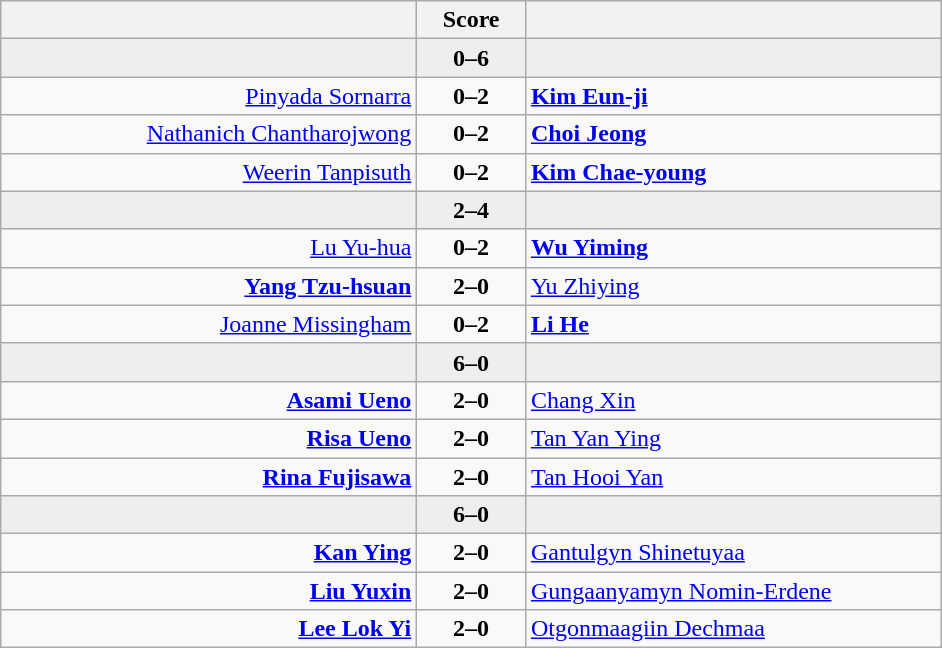<table class="wikitable" style="text-align: center;">
<tr>
<th align="right" width="270"></th>
<th width="65">Score</th>
<th align="left" width="270"></th>
</tr>
<tr bgcolor=eeeeee>
<td align=right></td>
<td align=center><strong>0–6</strong></td>
<td align=left><strong></strong></td>
</tr>
<tr>
<td align=right><a href='#'>Pinyada Sornarra</a></td>
<td align=center><strong>0–2</strong></td>
<td align=left><strong><a href='#'>Kim Eun-ji</a></strong></td>
</tr>
<tr>
<td align=right><a href='#'>Nathanich Chantharojwong</a></td>
<td align=center><strong>0–2</strong></td>
<td align=left><strong><a href='#'>Choi Jeong</a></strong></td>
</tr>
<tr>
<td align=right><a href='#'>Weerin Tanpisuth</a></td>
<td align=center><strong>0–2</strong></td>
<td align=left><strong><a href='#'>Kim Chae-young</a></strong></td>
</tr>
<tr bgcolor=eeeeee>
<td align=right></td>
<td align=center><strong>2–4</strong></td>
<td align=left><strong></strong></td>
</tr>
<tr>
<td align=right><a href='#'>Lu Yu-hua</a></td>
<td align=center><strong>0–2</strong></td>
<td align=left><strong><a href='#'>Wu Yiming</a></strong></td>
</tr>
<tr>
<td align=right><strong><a href='#'>Yang Tzu-hsuan</a></strong></td>
<td align=center><strong>2–0</strong></td>
<td align=left><a href='#'>Yu Zhiying</a></td>
</tr>
<tr>
<td align=right><a href='#'>Joanne Missingham</a></td>
<td align=center><strong>0–2</strong></td>
<td align=left><strong><a href='#'>Li He</a></strong></td>
</tr>
<tr bgcolor=eeeeee>
<td align=right><strong></strong></td>
<td align=center><strong>6–0</strong></td>
<td align=left></td>
</tr>
<tr>
<td align=right><strong><a href='#'>Asami Ueno</a></strong></td>
<td align=center><strong>2–0</strong></td>
<td align=left><a href='#'>Chang Xin</a></td>
</tr>
<tr>
<td align=right><strong><a href='#'>Risa Ueno</a></strong></td>
<td align=center><strong>2–0</strong></td>
<td align=left><a href='#'>Tan Yan Ying</a></td>
</tr>
<tr>
<td align=right><strong><a href='#'>Rina Fujisawa</a></strong></td>
<td align=center><strong>2–0</strong></td>
<td align=left><a href='#'>Tan Hooi Yan</a></td>
</tr>
<tr bgcolor=eeeeee>
<td align=right><strong></strong></td>
<td align=center><strong>6–0</strong></td>
<td align=left></td>
</tr>
<tr>
<td align=right><strong><a href='#'>Kan Ying</a></strong></td>
<td align=center><strong>2–0</strong></td>
<td align=left><a href='#'>Gantulgyn Shinetuyaa</a></td>
</tr>
<tr>
<td align=right><strong><a href='#'>Liu Yuxin</a></strong></td>
<td align=center><strong>2–0</strong></td>
<td align=left><a href='#'>Gungaanyamyn Nomin-Erdene</a></td>
</tr>
<tr>
<td align=right><strong><a href='#'>Lee Lok Yi</a></strong></td>
<td align=center><strong>2–0</strong></td>
<td align=left><a href='#'>Otgonmaagiin Dechmaa</a></td>
</tr>
</table>
